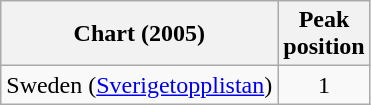<table class="wikitable plainrowheaders">
<tr>
<th>Chart (2005)</th>
<th>Peak<br>position</th>
</tr>
<tr>
<td>Sweden (<a href='#'>Sverigetopplistan</a>)</td>
<td align="center">1</td>
</tr>
</table>
